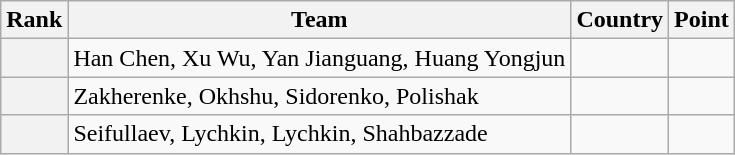<table class="wikitable sortable">
<tr>
<th>Rank</th>
<th>Team</th>
<th>Country</th>
<th>Point</th>
</tr>
<tr>
<th></th>
<td>Han Chen, Xu Wu, Yan Jianguang, Huang Yongjun</td>
<td></td>
<td></td>
</tr>
<tr>
<th></th>
<td>Zakherenke, Okhshu, Sidorenko, Polishak</td>
<td></td>
<td></td>
</tr>
<tr>
<th></th>
<td>Seifullaev, Lychkin, Lychkin, Shahbazzade</td>
<td></td>
<td></td>
</tr>
</table>
